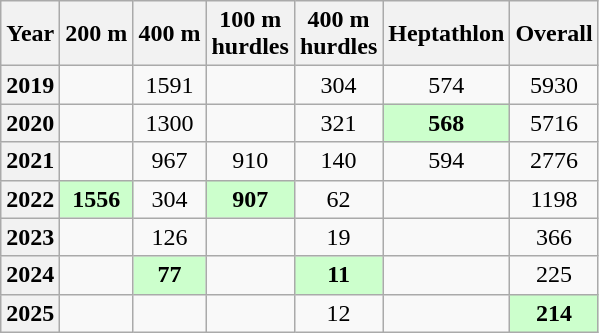<table class=wikitable style=text-align:center>
<tr>
<th scope="col">Year</th>
<th scope="col">200 m</th>
<th scope="col">400 m</th>
<th scope="col">100 m<br>hurdles</th>
<th scope="col">400 m<br>hurdles</th>
<th scope="col">Heptathlon</th>
<th scope="col">Overall</th>
</tr>
<tr>
<th scope="row">2019</th>
<td></td>
<td>1591</td>
<td></td>
<td>304</td>
<td>574</td>
<td>5930</td>
</tr>
<tr>
<th scope="row">2020</th>
<td></td>
<td>1300</td>
<td></td>
<td>321</td>
<td bgcolor=#cfc><strong>568</strong></td>
<td>5716</td>
</tr>
<tr>
<th scope="row">2021</th>
<td></td>
<td>967</td>
<td>910</td>
<td>140</td>
<td>594</td>
<td>2776</td>
</tr>
<tr>
<th scope="row">2022</th>
<td bgcolor=#cfc><strong>1556</strong></td>
<td>304</td>
<td bgcolor=#cfc><strong>907</strong></td>
<td>62</td>
<td></td>
<td>1198</td>
</tr>
<tr>
<th scope="row">2023</th>
<td></td>
<td>126</td>
<td></td>
<td>19</td>
<td></td>
<td>366</td>
</tr>
<tr>
<th scope="row">2024</th>
<td></td>
<td bgcolor=#cfc><strong>77</strong></td>
<td></td>
<td bgcolor=#cfc><strong>11</strong></td>
<td></td>
<td>225</td>
</tr>
<tr>
<th scope="row">2025</th>
<td></td>
<td></td>
<td></td>
<td>12</td>
<td></td>
<td bgcolor=#cfc><strong>214</strong></td>
</tr>
</table>
